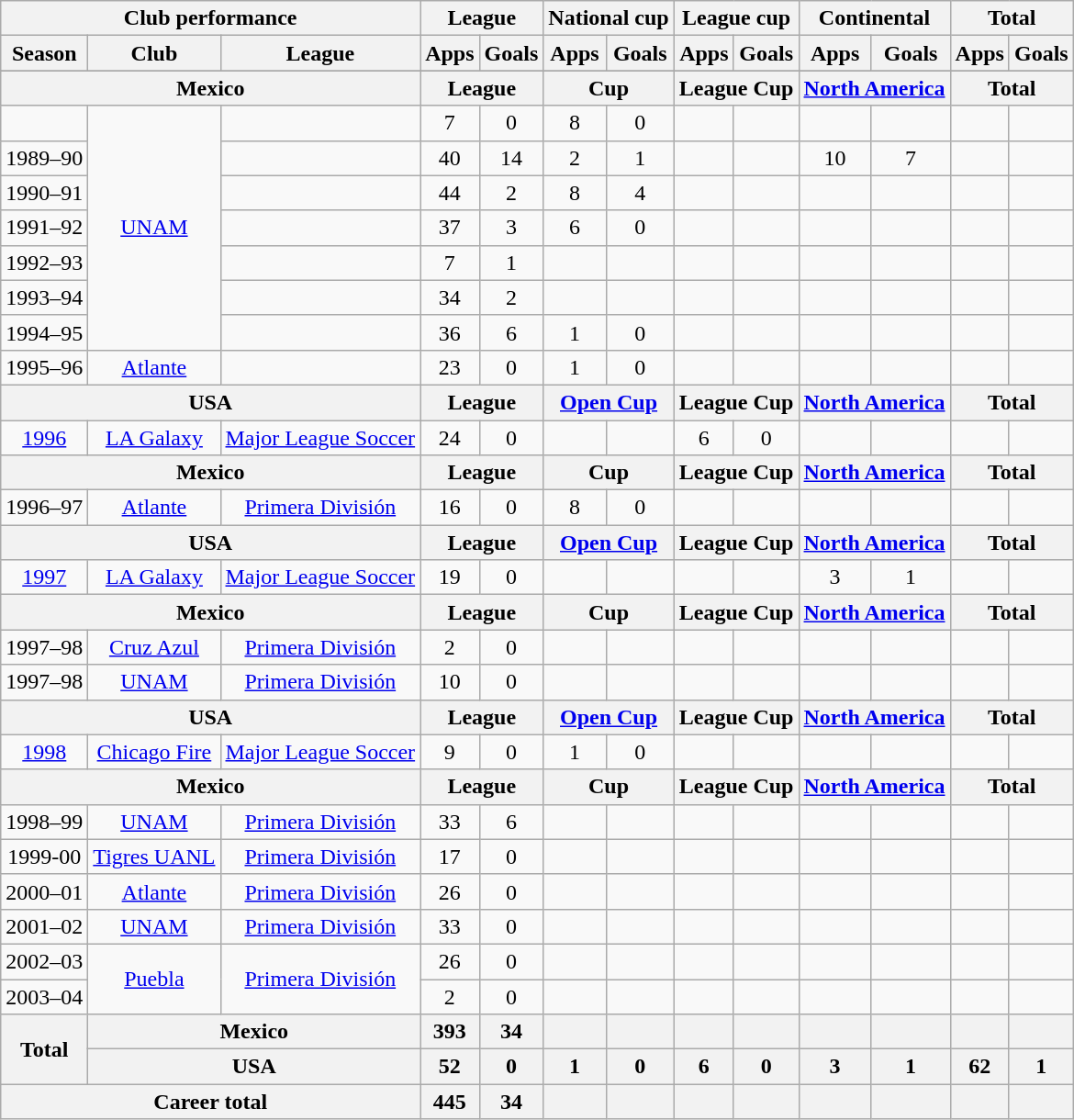<table class="wikitable" style="text-align:center">
<tr>
<th colspan=3>Club performance</th>
<th colspan=2>League</th>
<th colspan=2>National cup</th>
<th colspan=2>League cup</th>
<th colspan=2>Continental</th>
<th colspan=2>Total</th>
</tr>
<tr>
<th>Season</th>
<th>Club</th>
<th>League</th>
<th>Apps</th>
<th>Goals</th>
<th>Apps</th>
<th>Goals</th>
<th>Apps</th>
<th>Goals</th>
<th>Apps</th>
<th>Goals</th>
<th>Apps</th>
<th>Goals</th>
</tr>
<tr>
</tr>
<tr>
<th colspan=3>Mexico</th>
<th colspan=2>League</th>
<th colspan=2>Cup</th>
<th colspan=2>League Cup</th>
<th colspan=2><a href='#'>North America</a></th>
<th colspan=2>Total</th>
</tr>
<tr>
<td></td>
<td rowspan="7"><a href='#'>UNAM</a></td>
<td></td>
<td>7</td>
<td>0</td>
<td>8</td>
<td>0</td>
<td></td>
<td></td>
<td></td>
<td></td>
<td></td>
<td></td>
</tr>
<tr>
<td>1989–90</td>
<td></td>
<td>40</td>
<td>14</td>
<td>2</td>
<td>1</td>
<td></td>
<td></td>
<td>10</td>
<td>7</td>
<td></td>
<td></td>
</tr>
<tr>
<td>1990–91</td>
<td></td>
<td>44</td>
<td>2</td>
<td>8</td>
<td>4</td>
<td></td>
<td></td>
<td></td>
<td></td>
<td></td>
<td></td>
</tr>
<tr>
<td>1991–92</td>
<td></td>
<td>37</td>
<td>3</td>
<td>6</td>
<td>0</td>
<td></td>
<td></td>
<td></td>
<td></td>
<td></td>
<td></td>
</tr>
<tr>
<td>1992–93</td>
<td></td>
<td>7</td>
<td>1</td>
<td></td>
<td></td>
<td></td>
<td></td>
<td></td>
<td></td>
<td></td>
<td></td>
</tr>
<tr>
<td>1993–94</td>
<td></td>
<td>34</td>
<td>2</td>
<td></td>
<td></td>
<td></td>
<td></td>
<td></td>
<td></td>
<td></td>
<td></td>
</tr>
<tr>
<td>1994–95</td>
<td></td>
<td>36</td>
<td>6</td>
<td>1</td>
<td>0</td>
<td></td>
<td></td>
<td></td>
<td></td>
<td></td>
<td></td>
</tr>
<tr>
<td>1995–96</td>
<td><a href='#'>Atlante</a></td>
<td></td>
<td>23</td>
<td>0</td>
<td>1</td>
<td>0</td>
<td></td>
<td></td>
<td></td>
<td></td>
<td></td>
<td></td>
</tr>
<tr>
<th colspan=3>USA</th>
<th colspan=2>League</th>
<th colspan=2><a href='#'>Open Cup</a></th>
<th colspan=2>League Cup</th>
<th colspan=2><a href='#'>North America</a></th>
<th colspan=2>Total</th>
</tr>
<tr>
<td><a href='#'>1996</a></td>
<td><a href='#'>LA Galaxy</a></td>
<td><a href='#'>Major League Soccer</a></td>
<td>24</td>
<td>0</td>
<td></td>
<td></td>
<td>6</td>
<td>0</td>
<td></td>
<td></td>
<td></td>
<td></td>
</tr>
<tr>
<th colspan=3>Mexico</th>
<th colspan=2>League</th>
<th colspan=2>Cup</th>
<th colspan=2>League Cup</th>
<th colspan=2><a href='#'>North America</a></th>
<th colspan=2>Total</th>
</tr>
<tr>
<td>1996–97</td>
<td><a href='#'>Atlante</a></td>
<td><a href='#'>Primera División</a></td>
<td>16</td>
<td>0</td>
<td>8</td>
<td>0</td>
<td></td>
<td></td>
<td></td>
<td></td>
<td></td>
<td></td>
</tr>
<tr>
<th colspan=3>USA</th>
<th colspan=2>League</th>
<th colspan=2><a href='#'>Open Cup</a></th>
<th colspan=2>League Cup</th>
<th colspan=2><a href='#'>North America</a></th>
<th colspan=2>Total</th>
</tr>
<tr>
<td><a href='#'>1997</a></td>
<td><a href='#'>LA Galaxy</a></td>
<td><a href='#'>Major League Soccer</a></td>
<td>19</td>
<td>0</td>
<td></td>
<td></td>
<td></td>
<td></td>
<td>3</td>
<td>1</td>
<td></td>
<td></td>
</tr>
<tr>
<th colspan=3>Mexico</th>
<th colspan=2>League</th>
<th colspan=2>Cup</th>
<th colspan=2>League Cup</th>
<th colspan=2><a href='#'>North America</a></th>
<th colspan=2>Total</th>
</tr>
<tr>
<td>1997–98</td>
<td><a href='#'>Cruz Azul</a></td>
<td><a href='#'>Primera División</a></td>
<td>2</td>
<td>0</td>
<td></td>
<td></td>
<td></td>
<td></td>
<td></td>
<td></td>
<td></td>
<td></td>
</tr>
<tr>
<td>1997–98</td>
<td><a href='#'>UNAM</a></td>
<td><a href='#'>Primera División</a></td>
<td>10</td>
<td>0</td>
<td></td>
<td></td>
<td></td>
<td></td>
<td></td>
<td></td>
<td></td>
<td></td>
</tr>
<tr>
<th colspan=3>USA</th>
<th colspan=2>League</th>
<th colspan=2><a href='#'>Open Cup</a></th>
<th colspan=2>League Cup</th>
<th colspan=2><a href='#'>North America</a></th>
<th colspan=2>Total</th>
</tr>
<tr>
<td><a href='#'>1998</a></td>
<td><a href='#'>Chicago Fire</a></td>
<td><a href='#'>Major League Soccer</a></td>
<td>9</td>
<td>0</td>
<td>1</td>
<td>0</td>
<td></td>
<td></td>
<td></td>
<td></td>
<td></td>
<td></td>
</tr>
<tr>
<th colspan=3>Mexico</th>
<th colspan=2>League</th>
<th colspan=2>Cup</th>
<th colspan=2>League Cup</th>
<th colspan=2><a href='#'>North America</a></th>
<th colspan=2>Total</th>
</tr>
<tr>
<td>1998–99</td>
<td><a href='#'>UNAM</a></td>
<td><a href='#'>Primera División</a></td>
<td>33</td>
<td>6</td>
<td></td>
<td></td>
<td></td>
<td></td>
<td></td>
<td></td>
<td></td>
<td></td>
</tr>
<tr>
<td>1999-00</td>
<td><a href='#'>Tigres UANL</a></td>
<td><a href='#'>Primera División</a></td>
<td>17</td>
<td>0</td>
<td></td>
<td></td>
<td></td>
<td></td>
<td></td>
<td></td>
<td></td>
<td></td>
</tr>
<tr>
<td>2000–01</td>
<td><a href='#'>Atlante</a></td>
<td><a href='#'>Primera División</a></td>
<td>26</td>
<td>0</td>
<td></td>
<td></td>
<td></td>
<td></td>
<td></td>
<td></td>
<td></td>
<td></td>
</tr>
<tr>
<td>2001–02</td>
<td><a href='#'>UNAM</a></td>
<td><a href='#'>Primera División</a></td>
<td>33</td>
<td>0</td>
<td></td>
<td></td>
<td></td>
<td></td>
<td></td>
<td></td>
<td></td>
<td></td>
</tr>
<tr>
<td>2002–03</td>
<td rowspan="2"><a href='#'>Puebla</a></td>
<td rowspan="2"><a href='#'>Primera División</a></td>
<td>26</td>
<td>0</td>
<td></td>
<td></td>
<td></td>
<td></td>
<td></td>
<td></td>
<td></td>
<td></td>
</tr>
<tr>
<td>2003–04</td>
<td>2</td>
<td>0</td>
<td></td>
<td></td>
<td></td>
<td></td>
<td></td>
<td></td>
<td></td>
<td></td>
</tr>
<tr>
<th rowspan=2>Total</th>
<th colspan=2>Mexico</th>
<th>393</th>
<th>34</th>
<th></th>
<th></th>
<th></th>
<th></th>
<th></th>
<th></th>
<th></th>
<th></th>
</tr>
<tr>
<th colspan=2>USA</th>
<th>52</th>
<th>0</th>
<th>1</th>
<th>0</th>
<th>6</th>
<th>0</th>
<th>3</th>
<th>1</th>
<th>62</th>
<th>1</th>
</tr>
<tr>
<th colspan=3>Career total</th>
<th>445</th>
<th>34</th>
<th></th>
<th></th>
<th></th>
<th></th>
<th></th>
<th></th>
<th></th>
<th></th>
</tr>
</table>
